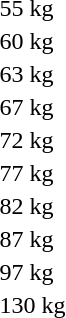<table>
<tr>
<td rowspan=2>55 kg</td>
<td rowspan=2></td>
<td rowspan=2></td>
<td></td>
</tr>
<tr>
<td></td>
</tr>
<tr>
<td rowspan=2>60 kg</td>
<td rowspan=2></td>
<td rowspan=2></td>
<td></td>
</tr>
<tr>
<td></td>
</tr>
<tr>
<td rowspan=2>63 kg</td>
<td rowspan=2></td>
<td rowspan=2></td>
<td></td>
</tr>
<tr>
<td></td>
</tr>
<tr>
<td rowspan=2>67 kg</td>
<td rowspan=2></td>
<td rowspan=2></td>
<td></td>
</tr>
<tr>
<td></td>
</tr>
<tr>
<td rowspan=2>72 kg</td>
<td rowspan=2></td>
<td rowspan=2></td>
<td></td>
</tr>
<tr>
<td></td>
</tr>
<tr>
<td rowspan=2>77 kg</td>
<td rowspan=2></td>
<td rowspan=2></td>
<td></td>
</tr>
<tr>
<td></td>
</tr>
<tr>
<td rowspan=2>82 kg</td>
<td rowspan=2></td>
<td rowspan=2></td>
<td></td>
</tr>
<tr>
<td></td>
</tr>
<tr>
<td rowspan=2>87 kg</td>
<td rowspan=2></td>
<td rowspan=2></td>
<td></td>
</tr>
<tr>
<td></td>
</tr>
<tr>
<td rowspan=2>97 kg</td>
<td rowspan=2></td>
<td rowspan=2></td>
<td></td>
</tr>
<tr>
<td></td>
</tr>
<tr>
<td rowspan=2>130 kg</td>
<td rowspan=2></td>
<td rowspan=2></td>
<td></td>
</tr>
<tr>
<td></td>
</tr>
<tr>
</tr>
</table>
